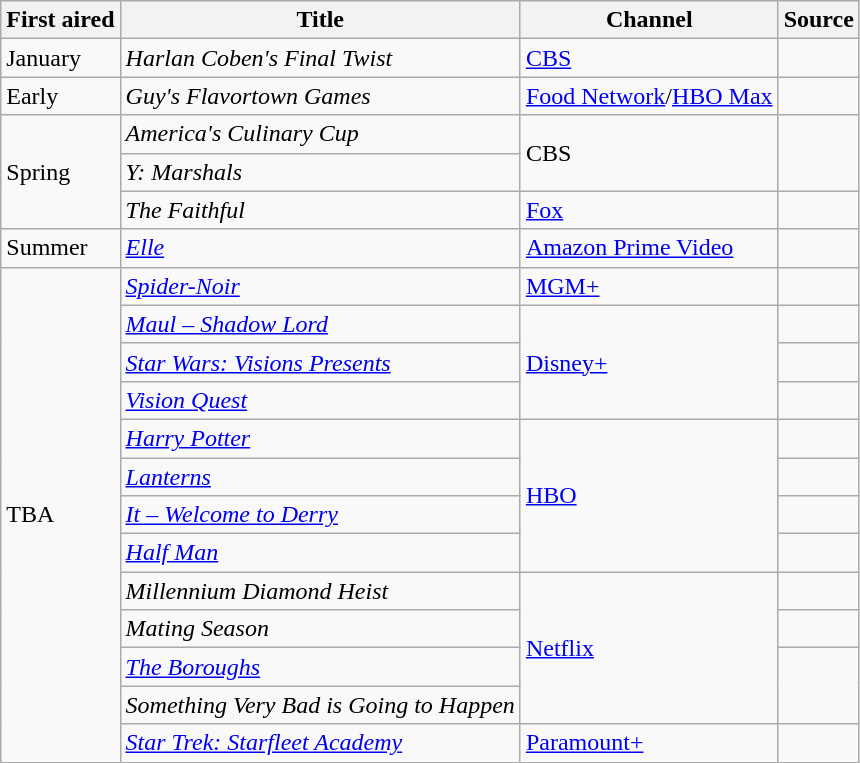<table class="wikitable sortable">
<tr>
<th>First aired</th>
<th>Title</th>
<th>Channel</th>
<th>Source</th>
</tr>
<tr>
<td>January</td>
<td><em>Harlan Coben's Final Twist</em></td>
<td><a href='#'>CBS</a></td>
<td></td>
</tr>
<tr>
<td>Early</td>
<td><em>Guy's Flavortown Games</em></td>
<td><a href='#'>Food Network</a>/<a href='#'>HBO Max</a></td>
<td></td>
</tr>
<tr>
<td rowspan="3">Spring</td>
<td><em>America's Culinary Cup</em></td>
<td rowspan="2">CBS</td>
<td rowspan="2"></td>
</tr>
<tr>
<td><em>Y: Marshals</em></td>
</tr>
<tr>
<td><em>The Faithful</em></td>
<td><a href='#'>Fox</a></td>
<td></td>
</tr>
<tr>
<td>Summer</td>
<td><em><a href='#'>Elle</a></em></td>
<td><a href='#'>Amazon Prime Video</a></td>
<td></td>
</tr>
<tr>
<td rowspan="13">TBA</td>
<td><em><a href='#'>Spider-Noir</a></em></td>
<td><a href='#'>MGM+</a></td>
<td></td>
</tr>
<tr>
<td><em><a href='#'>Maul – Shadow Lord</a></em></td>
<td rowspan="3"><a href='#'>Disney+</a></td>
<td></td>
</tr>
<tr>
<td><em><a href='#'>Star Wars: Visions Presents</a></em></td>
<td></td>
</tr>
<tr>
<td><em><a href='#'>Vision Quest</a></em></td>
<td></td>
</tr>
<tr>
<td><em><a href='#'>Harry Potter</a></em></td>
<td rowspan="4"><a href='#'>HBO</a></td>
<td></td>
</tr>
<tr>
<td><em><a href='#'>Lanterns</a></em></td>
<td></td>
</tr>
<tr>
<td><em><a href='#'>It – Welcome to Derry</a></em></td>
<td></td>
</tr>
<tr>
<td><em><a href='#'>Half Man</a></em></td>
<td></td>
</tr>
<tr>
<td><em>Millennium Diamond Heist</em></td>
<td rowspan="4"><a href='#'>Netflix</a></td>
<td></td>
</tr>
<tr>
<td><em>Mating Season</em></td>
<td></td>
</tr>
<tr>
<td><em><a href='#'>The Boroughs</a></em></td>
<td rowspan="2"></td>
</tr>
<tr>
<td><em>Something Very Bad is Going to Happen</em></td>
</tr>
<tr>
<td><em><a href='#'>Star Trek: Starfleet Academy</a></em></td>
<td><a href='#'>Paramount+</a></td>
<td></td>
</tr>
</table>
